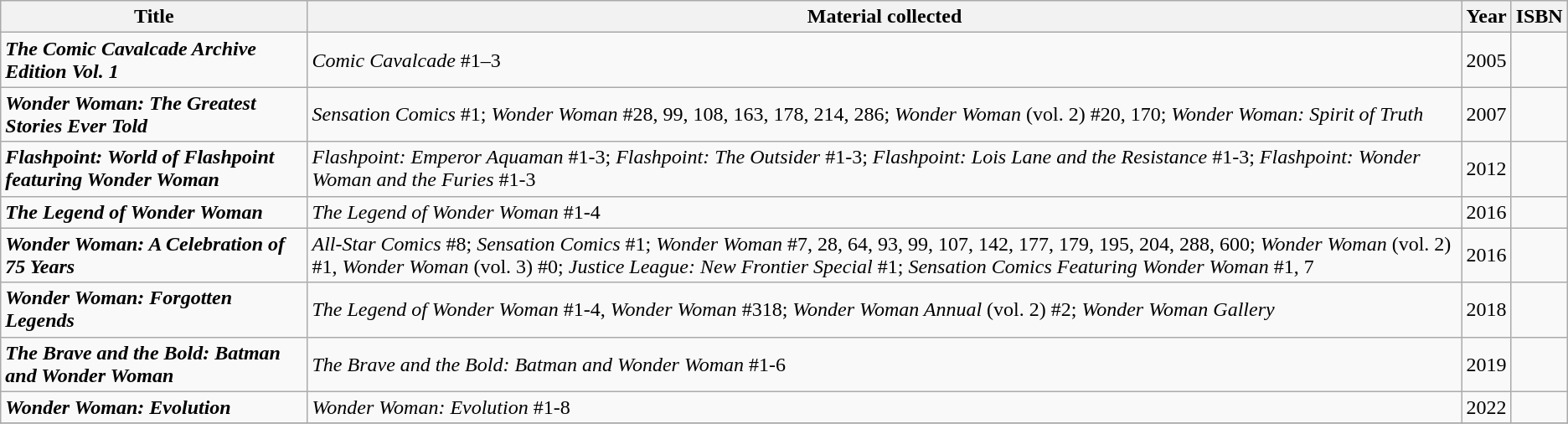<table class="wikitable sortable">
<tr>
<th>Title</th>
<th>Material collected</th>
<th>Year</th>
<th>ISBN</th>
</tr>
<tr>
<td><strong><em>The Comic Cavalcade Archive Edition Vol. 1</em></strong></td>
<td><em>Comic Cavalcade</em> #1–3</td>
<td>2005</td>
<td></td>
</tr>
<tr>
<td><strong><em>Wonder Woman: The Greatest Stories Ever Told</em></strong></td>
<td><em>Sensation Comics</em> #1; <em>Wonder Woman</em> #28, 99, 108, 163, 178, 214, 286; <em>Wonder Woman</em> (vol. 2) #20, 170; <em>Wonder Woman: Spirit of Truth</em></td>
<td>2007</td>
<td></td>
</tr>
<tr>
<td><strong><em>Flashpoint: World of Flashpoint featuring Wonder Woman</em></strong></td>
<td><em>Flashpoint: Emperor Aquaman</em> #1-3; <em>Flashpoint: The Outsider</em> #1-3; <em>Flashpoint: Lois Lane and the Resistance</em> #1-3; <em>Flashpoint: Wonder Woman and the Furies</em> #1-3</td>
<td>2012</td>
<td></td>
</tr>
<tr>
<td><strong><em>The Legend of Wonder Woman</em></strong></td>
<td><em>The Legend of Wonder Woman</em> #1-4</td>
<td>2016</td>
<td></td>
</tr>
<tr>
<td><strong><em>Wonder Woman: A Celebration of 75 Years</em></strong></td>
<td><em>All-Star Comics</em> #8; <em>Sensation Comics</em> #1; <em>Wonder Woman</em> #7, 28, 64, 93, 99, 107, 142, 177, 179, 195, 204, 288, 600; <em>Wonder Woman</em> (vol. 2) #1, <em>Wonder Woman</em> (vol. 3) #0; <em>Justice League: New Frontier Special</em> #1; <em>Sensation Comics Featuring Wonder Woman</em> #1, 7</td>
<td>2016</td>
<td></td>
</tr>
<tr>
<td><strong><em>Wonder Woman: Forgotten Legends</em></strong></td>
<td><em>The Legend of Wonder Woman</em> #1-4, <em>Wonder Woman</em> #318; <em>Wonder Woman Annual</em> (vol. 2) #2; <em>Wonder Woman Gallery</em></td>
<td>2018</td>
<td></td>
</tr>
<tr>
<td><strong><em>The Brave and the Bold: Batman and Wonder Woman</em></strong></td>
<td><em>The Brave and the Bold: Batman and Wonder Woman</em> #1-6</td>
<td>2019</td>
<td></td>
</tr>
<tr>
<td><strong><em>Wonder Woman: Evolution</em></strong></td>
<td><em>Wonder Woman: Evolution</em> #1-8</td>
<td>2022</td>
<td></td>
</tr>
<tr>
</tr>
</table>
